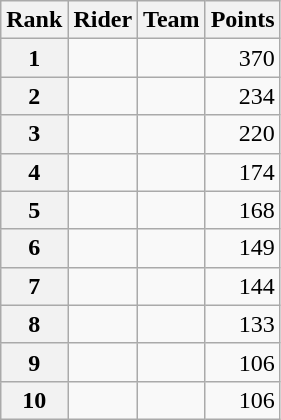<table class="wikitable">
<tr>
<th scope="col">Rank</th>
<th scope="col">Rider</th>
<th scope="col">Team</th>
<th scope="col">Points</th>
</tr>
<tr>
<th scope="row">1</th>
<td> </td>
<td></td>
<td style="text-align:right;">370</td>
</tr>
<tr>
<th scope="row">2</th>
<td></td>
<td></td>
<td style="text-align:right;">234</td>
</tr>
<tr>
<th scope="row">3</th>
<td></td>
<td></td>
<td style="text-align:right;">220</td>
</tr>
<tr>
<th scope="row">4</th>
<td></td>
<td></td>
<td style="text-align:right;">174</td>
</tr>
<tr>
<th scope="row">5</th>
<td></td>
<td></td>
<td style="text-align:right;">168</td>
</tr>
<tr>
<th scope="row">6</th>
<td></td>
<td></td>
<td style="text-align:right;">149</td>
</tr>
<tr>
<th scope="row">7</th>
<td></td>
<td></td>
<td style="text-align:right;">144</td>
</tr>
<tr>
<th scope="row">8</th>
<td>  </td>
<td></td>
<td style="text-align:right;">133</td>
</tr>
<tr>
<th scope="row">9</th>
<td></td>
<td></td>
<td style="text-align:right;">106</td>
</tr>
<tr>
<th scope="row">10</th>
<td></td>
<td></td>
<td style="text-align:right;">106</td>
</tr>
</table>
